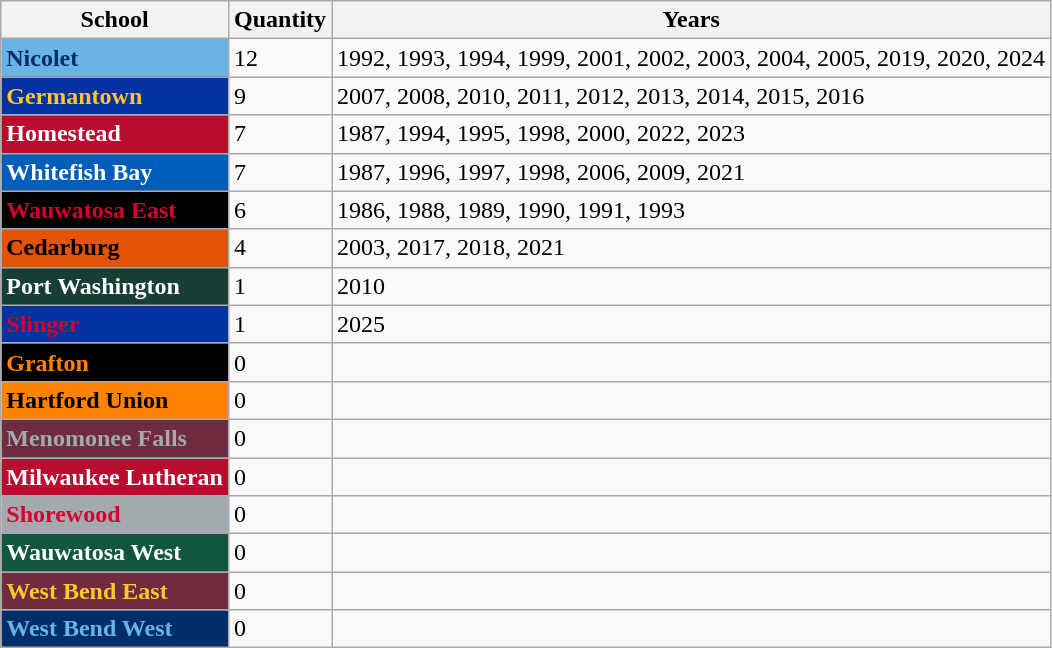<table class="wikitable">
<tr>
<th>School</th>
<th>Quantity</th>
<th>Years</th>
</tr>
<tr>
<td style="background: #69b3e7; color: #002d6c"><strong>Nicolet</strong></td>
<td>12</td>
<td>1992, 1993, 1994, 1999, 2001, 2002, 2003, 2004, 2005, 2019, 2020, 2024</td>
</tr>
<tr>
<td style="background: #0032a0; color: #ffc72c"><strong>Germantown</strong></td>
<td>9</td>
<td>2007, 2008, 2010, 2011, 2012, 2013, 2014, 2015, 2016</td>
</tr>
<tr>
<td style="background: #ba0c2f; color: white"><strong>Homestead</strong></td>
<td>7</td>
<td>1987, 1994, 1995, 1998, 2000, 2022, 2023</td>
</tr>
<tr>
<td style="background: #005eb8; color: white"><strong>Whitefish Bay</strong></td>
<td>7</td>
<td>1987, 1996, 1997, 1998, 2006, 2009, 2021</td>
</tr>
<tr>
<td style="background: black; color: #d50032"><strong>Wauwatosa East</strong></td>
<td>6</td>
<td>1986, 1988, 1989, 1990, 1991, 1993</td>
</tr>
<tr>
<td style="background: #e35205; color: black"><strong>Cedarburg</strong></td>
<td>4</td>
<td>2003, 2017, 2018, 2021</td>
</tr>
<tr>
<td style="background: #173f35; color: white"><strong>Port Washington</strong></td>
<td>1</td>
<td>2010</td>
</tr>
<tr>
<td style="background: #0032a0; color: #d50032"><strong>Slinger</strong></td>
<td>1</td>
<td>2025</td>
</tr>
<tr>
<td style="background: black; color: #ff8200"><strong>Grafton</strong></td>
<td>0</td>
<td></td>
</tr>
<tr>
<td style="background: #ff8200; color: black"><strong>Hartford Union</strong></td>
<td>0</td>
<td></td>
</tr>
<tr>
<td style="background: #6f2c3f; color: #a2aaad"><strong>Menomonee Falls</strong></td>
<td>0</td>
<td></td>
</tr>
<tr>
<td style="background: #ba0c2f; color: white"><strong>Milwaukee Lutheran</strong></td>
<td>0</td>
<td></td>
</tr>
<tr>
<td style="background: #a2aaad; color: #d50032"><strong>Shorewood</strong></td>
<td>0</td>
<td></td>
</tr>
<tr>
<td style="background: #115740; color: white"><strong>Wauwatosa West</strong></td>
<td>0</td>
<td></td>
</tr>
<tr>
<td style="background: #6f2c3f; color: #ffc72c"><strong>West Bend East</strong></td>
<td>0</td>
<td></td>
</tr>
<tr>
<td style="background: #002d6c; color: #69b3e7"><strong>West Bend West</strong></td>
<td>0</td>
<td></td>
</tr>
</table>
